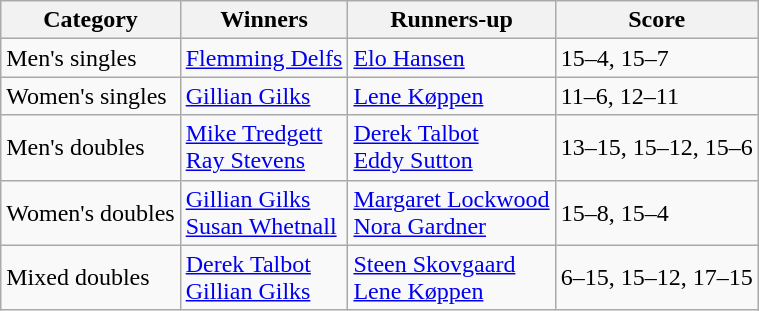<table class="wikitable">
<tr>
<th>Category</th>
<th>Winners</th>
<th>Runners-up</th>
<th>Score</th>
</tr>
<tr>
<td>Men's singles</td>
<td> <a href='#'>Flemming Delfs</a></td>
<td> <a href='#'>Elo Hansen</a></td>
<td>15–4, 15–7</td>
</tr>
<tr>
<td>Women's singles</td>
<td> <a href='#'>Gillian Gilks</a></td>
<td> <a href='#'>Lene Køppen</a></td>
<td>11–6, 12–11</td>
</tr>
<tr>
<td>Men's doubles</td>
<td> <a href='#'>Mike Tredgett</a><br> <a href='#'>Ray Stevens</a></td>
<td> <a href='#'>Derek Talbot</a><br> <a href='#'>Eddy Sutton</a></td>
<td>13–15, 15–12, 15–6</td>
</tr>
<tr>
<td>Women's doubles</td>
<td> <a href='#'>Gillian Gilks</a><br> <a href='#'>Susan Whetnall</a></td>
<td> <a href='#'>Margaret Lockwood</a><br> <a href='#'>Nora Gardner</a></td>
<td>15–8, 15–4</td>
</tr>
<tr>
<td>Mixed doubles</td>
<td> <a href='#'>Derek Talbot</a><br> <a href='#'>Gillian Gilks</a></td>
<td> <a href='#'>Steen Skovgaard</a><br> <a href='#'>Lene Køppen</a></td>
<td>6–15, 15–12, 17–15</td>
</tr>
</table>
